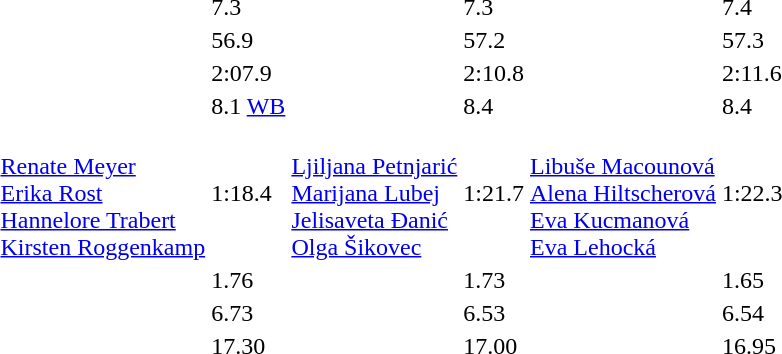<table>
<tr>
<td></td>
<td></td>
<td>7.3</td>
<td></td>
<td>7.3</td>
<td></td>
<td>7.4</td>
</tr>
<tr>
<td></td>
<td></td>
<td>56.9</td>
<td></td>
<td>57.2</td>
<td></td>
<td>57.3</td>
</tr>
<tr>
<td></td>
<td></td>
<td>2:07.9</td>
<td></td>
<td>2:10.8</td>
<td></td>
<td>2:11.6</td>
</tr>
<tr>
<td></td>
<td></td>
<td>8.1 <a href='#'>WB</a></td>
<td></td>
<td>8.4</td>
<td></td>
<td>8.4</td>
</tr>
<tr>
<td></td>
<td><br><a href='#'>Renate Meyer</a><br><a href='#'>Erika Rost</a><br><a href='#'>Hannelore Trabert</a><br><a href='#'>Kirsten Roggenkamp</a></td>
<td>1:18.4</td>
<td><br><a href='#'>Ljiljana Petnjarić</a><br><a href='#'>Marijana Lubej</a><br><a href='#'>Jelisaveta Đanić</a><br><a href='#'>Olga Šikovec</a></td>
<td>1:21.7</td>
<td><br><a href='#'>Libuše Macounová</a><br><a href='#'>Alena Hiltscherová</a><br><a href='#'>Eva Kucmanová</a><br><a href='#'>Eva Lehocká</a></td>
<td>1:22.3</td>
</tr>
<tr>
<td></td>
<td></td>
<td>1.76</td>
<td></td>
<td>1.73</td>
<td></td>
<td>1.65</td>
</tr>
<tr>
<td></td>
<td></td>
<td>6.73 </td>
<td></td>
<td>6.53</td>
<td></td>
<td>6.54</td>
</tr>
<tr>
<td></td>
<td></td>
<td>17.30</td>
<td></td>
<td>17.00</td>
<td></td>
<td>16.95</td>
</tr>
</table>
